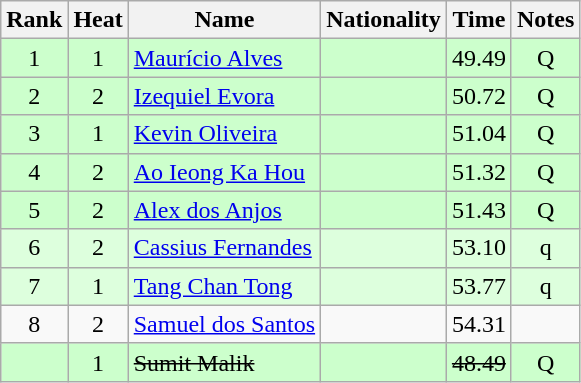<table class="wikitable sortable" style="text-align:center">
<tr>
<th>Rank</th>
<th>Heat</th>
<th>Name</th>
<th>Nationality</th>
<th>Time</th>
<th>Notes</th>
</tr>
<tr bgcolor=ccffcc>
<td>1</td>
<td>1</td>
<td align=left><a href='#'>Maurício Alves</a></td>
<td align=left></td>
<td>49.49</td>
<td>Q</td>
</tr>
<tr bgcolor=ccffcc>
<td>2</td>
<td>2</td>
<td align=left><a href='#'>Izequiel Evora</a></td>
<td align=left></td>
<td>50.72</td>
<td>Q</td>
</tr>
<tr bgcolor=ccffcc>
<td>3</td>
<td>1</td>
<td align=left><a href='#'>Kevin Oliveira</a></td>
<td align=left></td>
<td>51.04</td>
<td>Q</td>
</tr>
<tr bgcolor=ccffcc>
<td>4</td>
<td>2</td>
<td align=left><a href='#'>Ao Ieong Ka Hou</a></td>
<td align=left></td>
<td>51.32</td>
<td>Q</td>
</tr>
<tr bgcolor=ccffcc>
<td>5</td>
<td>2</td>
<td align=left><a href='#'>Alex dos Anjos</a></td>
<td align=left></td>
<td>51.43</td>
<td>Q</td>
</tr>
<tr bgcolor=ddffdd>
<td>6</td>
<td>2</td>
<td align=left><a href='#'>Cassius Fernandes</a></td>
<td align=left></td>
<td>53.10</td>
<td>q</td>
</tr>
<tr bgcolor=ddffdd>
<td>7</td>
<td>1</td>
<td align=left><a href='#'>Tang Chan Tong</a></td>
<td align=left></td>
<td>53.77</td>
<td>q</td>
</tr>
<tr>
<td>8</td>
<td>2</td>
<td align=left><a href='#'>Samuel dos Santos</a></td>
<td align=left></td>
<td>54.31</td>
<td></td>
</tr>
<tr bgcolor=ccffcc>
<td></td>
<td>1</td>
<td align=left><s>Sumit Malik </s></td>
<td align=left></td>
<td><s>48.49 </s></td>
<td>Q</td>
</tr>
</table>
